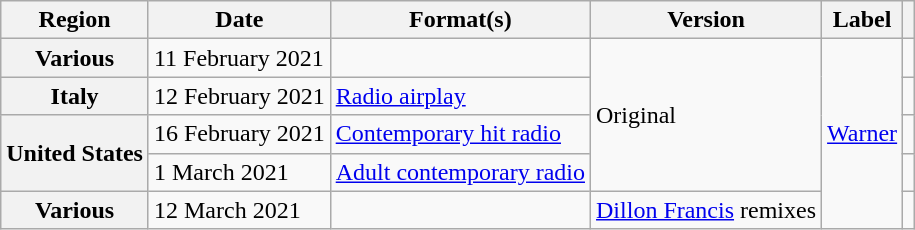<table class="wikitable plainrowheaders">
<tr>
<th scope="col">Region</th>
<th scope="col">Date</th>
<th scope="col">Format(s)</th>
<th scope="col">Version</th>
<th scope="col">Label</th>
<th scope="col"></th>
</tr>
<tr>
<th scope="row">Various</th>
<td>11 February 2021</td>
<td></td>
<td rowspan="4">Original</td>
<td rowspan="5"><a href='#'>Warner</a></td>
<td style="text-align:center;"></td>
</tr>
<tr>
<th scope="row">Italy</th>
<td>12 February 2021</td>
<td><a href='#'>Radio airplay</a></td>
<td style="text-align:center;"></td>
</tr>
<tr>
<th scope="row" rowspan="2">United States</th>
<td>16 February 2021</td>
<td><a href='#'>Contemporary hit radio</a></td>
<td style="text-align:center;"></td>
</tr>
<tr>
<td>1 March 2021</td>
<td><a href='#'>Adult contemporary radio</a></td>
<td style="text-align:center;"></td>
</tr>
<tr>
<th scope="row">Various</th>
<td>12 March 2021</td>
<td></td>
<td><a href='#'>Dillon Francis</a> remixes</td>
<td style="text-align:center;"></td>
</tr>
</table>
